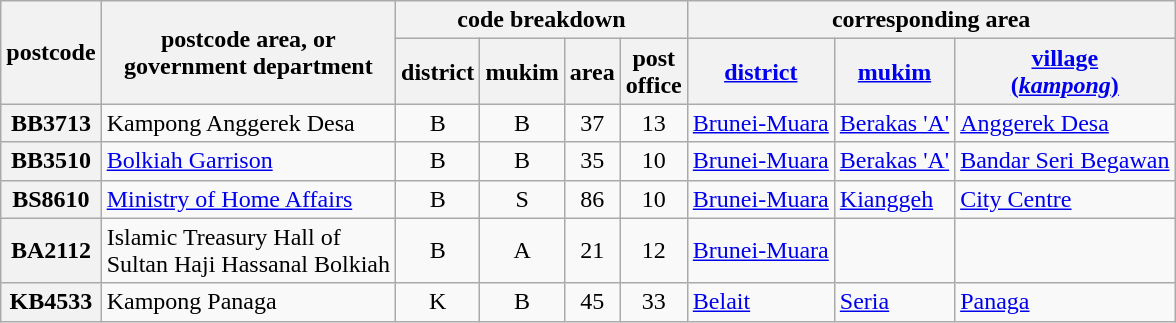<table class="wikitable sortable">
<tr>
<th rowspan=2>postcode</th>
<th rowspan=2>postcode area, or<br>government department</th>
<th colspan=4>code breakdown</th>
<th colspan=3>corresponding area</th>
</tr>
<tr>
<th>district</th>
<th>mukim</th>
<th>area</th>
<th>post<br>office</th>
<th><a href='#'>district</a></th>
<th><a href='#'>mukim</a></th>
<th><a href='#'>village<br>(<em>kampong</em>)</a></th>
</tr>
<tr>
<th>BB3713</th>
<td>Kampong Anggerek Desa</td>
<td align=center>B</td>
<td align=center>B</td>
<td align=center>37</td>
<td align=center>13</td>
<td><a href='#'>Brunei-Muara</a></td>
<td><a href='#'>Berakas 'A'</a></td>
<td><a href='#'>Anggerek Desa</a></td>
</tr>
<tr>
<th>BB3510</th>
<td><a href='#'>Bolkiah Garrison</a></td>
<td align=center>B</td>
<td align=center>B</td>
<td align=center>35</td>
<td align=center>10</td>
<td><a href='#'>Brunei-Muara</a></td>
<td><a href='#'>Berakas 'A'</a></td>
<td><a href='#'>Bandar Seri Begawan</a></td>
</tr>
<tr>
<th>BS8610</th>
<td><a href='#'>Ministry of Home Affairs</a></td>
<td align=center>B</td>
<td align=center>S</td>
<td align=center>86</td>
<td align=center>10</td>
<td><a href='#'>Brunei-Muara</a></td>
<td><a href='#'>Kianggeh</a></td>
<td><a href='#'>City Centre</a></td>
</tr>
<tr>
<th>BA2112</th>
<td>Islamic Treasury Hall of<br>Sultan Haji Hassanal Bolkiah</td>
<td align=center>B</td>
<td align=center>A</td>
<td align=center>21</td>
<td align=center>12</td>
<td><a href='#'>Brunei-Muara</a></td>
<td></td>
<td></td>
</tr>
<tr>
<th>KB4533</th>
<td>Kampong Panaga</td>
<td align=center>K</td>
<td align=center>B</td>
<td align=center>45</td>
<td align=center>33</td>
<td><a href='#'>Belait</a></td>
<td><a href='#'>Seria</a></td>
<td><a href='#'>Panaga</a></td>
</tr>
</table>
